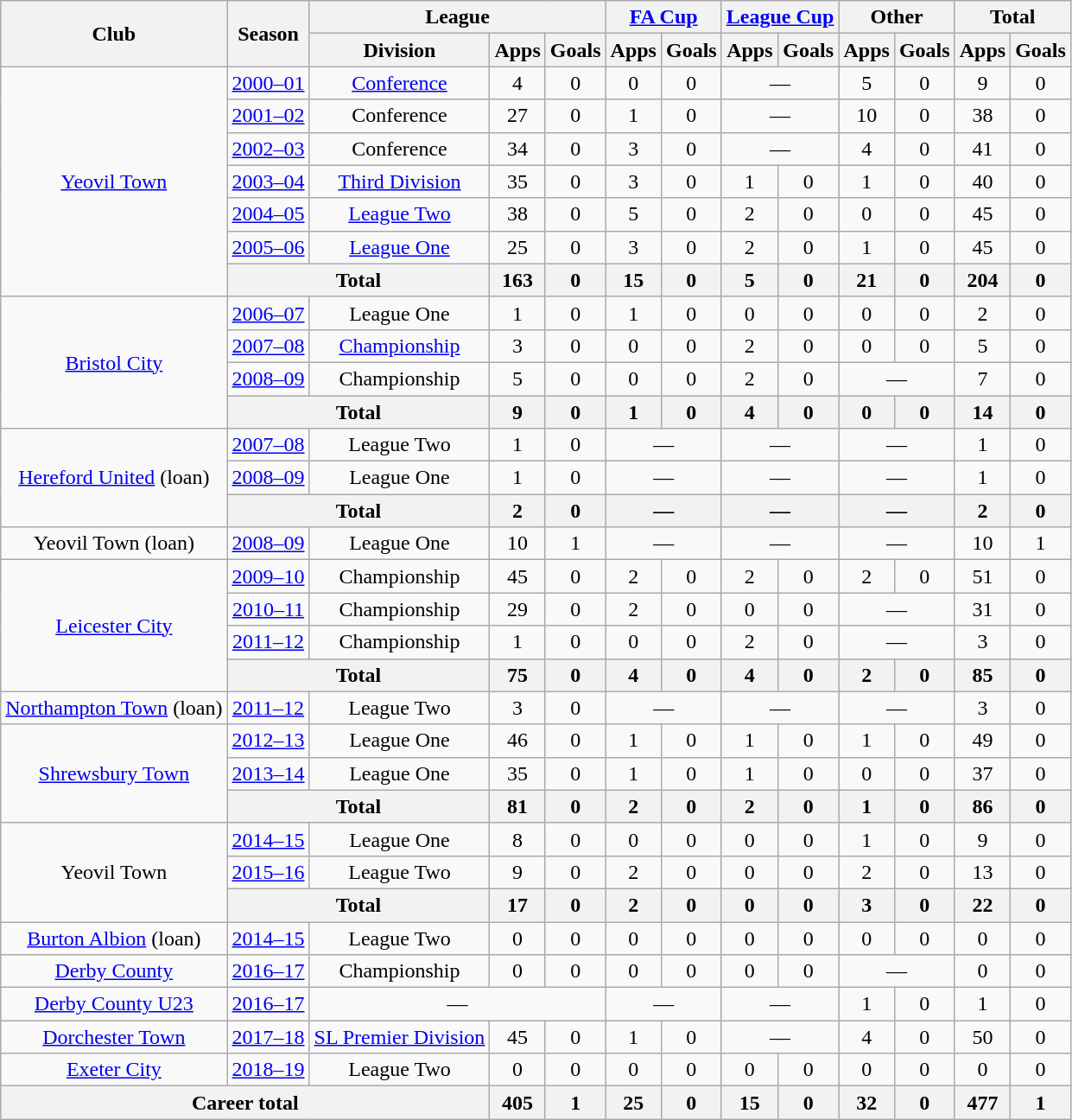<table class=wikitable style="text-align: center">
<tr>
<th rowspan=2>Club</th>
<th rowspan=2>Season</th>
<th colspan=3>League</th>
<th colspan=2><a href='#'>FA Cup</a></th>
<th colspan=2><a href='#'>League Cup</a></th>
<th colspan=2>Other</th>
<th colspan=2>Total</th>
</tr>
<tr>
<th>Division</th>
<th>Apps</th>
<th>Goals</th>
<th>Apps</th>
<th>Goals</th>
<th>Apps</th>
<th>Goals</th>
<th>Apps</th>
<th>Goals</th>
<th>Apps</th>
<th>Goals</th>
</tr>
<tr>
<td rowspan="7"><a href='#'>Yeovil Town</a></td>
<td><a href='#'>2000–01</a></td>
<td><a href='#'>Conference</a></td>
<td>4</td>
<td>0</td>
<td>0</td>
<td>0</td>
<td colspan="2">—</td>
<td>5</td>
<td>0</td>
<td>9</td>
<td>0</td>
</tr>
<tr>
<td><a href='#'>2001–02</a></td>
<td>Conference</td>
<td>27</td>
<td>0</td>
<td>1</td>
<td>0</td>
<td colspan="2">—</td>
<td>10</td>
<td>0</td>
<td>38</td>
<td>0</td>
</tr>
<tr>
<td><a href='#'>2002–03</a></td>
<td>Conference</td>
<td>34</td>
<td>0</td>
<td>3</td>
<td>0</td>
<td colspan="2">—</td>
<td>4</td>
<td>0</td>
<td>41</td>
<td>0</td>
</tr>
<tr>
<td><a href='#'>2003–04</a></td>
<td><a href='#'>Third Division</a></td>
<td>35</td>
<td>0</td>
<td>3</td>
<td>0</td>
<td>1</td>
<td>0</td>
<td>1</td>
<td>0</td>
<td>40</td>
<td>0</td>
</tr>
<tr>
<td><a href='#'>2004–05</a></td>
<td><a href='#'>League Two</a></td>
<td>38</td>
<td>0</td>
<td>5</td>
<td>0</td>
<td>2</td>
<td>0</td>
<td>0</td>
<td>0</td>
<td>45</td>
<td>0</td>
</tr>
<tr>
<td><a href='#'>2005–06</a></td>
<td><a href='#'>League One</a></td>
<td>25</td>
<td>0</td>
<td>3</td>
<td>0</td>
<td>2</td>
<td>0</td>
<td>1</td>
<td>0</td>
<td>45</td>
<td>0</td>
</tr>
<tr>
<th colspan=2>Total</th>
<th>163</th>
<th>0</th>
<th>15</th>
<th>0</th>
<th>5</th>
<th>0</th>
<th>21</th>
<th>0</th>
<th>204</th>
<th>0</th>
</tr>
<tr>
<td rowspan="4"><a href='#'>Bristol City</a></td>
<td><a href='#'>2006–07</a></td>
<td>League One</td>
<td>1</td>
<td>0</td>
<td>1</td>
<td>0</td>
<td>0</td>
<td>0</td>
<td>0</td>
<td>0</td>
<td>2</td>
<td>0</td>
</tr>
<tr>
<td><a href='#'>2007–08</a></td>
<td><a href='#'>Championship</a></td>
<td>3</td>
<td>0</td>
<td>0</td>
<td>0</td>
<td>2</td>
<td>0</td>
<td>0</td>
<td>0</td>
<td>5</td>
<td>0</td>
</tr>
<tr>
<td><a href='#'>2008–09</a></td>
<td>Championship</td>
<td>5</td>
<td>0</td>
<td>0</td>
<td>0</td>
<td>2</td>
<td>0</td>
<td colspan="2">—</td>
<td>7</td>
<td>0</td>
</tr>
<tr>
<th colspan=2>Total</th>
<th>9</th>
<th>0</th>
<th>1</th>
<th>0</th>
<th>4</th>
<th>0</th>
<th>0</th>
<th>0</th>
<th>14</th>
<th>0</th>
</tr>
<tr>
<td rowspan="3"><a href='#'>Hereford United</a> (loan)</td>
<td><a href='#'>2007–08</a></td>
<td>League Two</td>
<td>1</td>
<td>0</td>
<td colspan="2">—</td>
<td colspan="2">—</td>
<td colspan="2">—</td>
<td>1</td>
<td>0</td>
</tr>
<tr>
<td><a href='#'>2008–09</a></td>
<td>League One</td>
<td>1</td>
<td>0</td>
<td colspan="2">—</td>
<td colspan="2">—</td>
<td colspan="2">—</td>
<td>1</td>
<td>0</td>
</tr>
<tr>
<th colspan=2>Total</th>
<th>2</th>
<th>0</th>
<th colspan="2">—</th>
<th colspan="2">—</th>
<th colspan="2">—</th>
<th>2</th>
<th>0</th>
</tr>
<tr>
<td>Yeovil Town (loan)</td>
<td><a href='#'>2008–09</a></td>
<td>League One</td>
<td>10</td>
<td>1</td>
<td colspan="2">—</td>
<td colspan="2">—</td>
<td colspan="2">—</td>
<td>10</td>
<td>1</td>
</tr>
<tr>
<td rowspan="4"><a href='#'>Leicester City</a></td>
<td><a href='#'>2009–10</a></td>
<td>Championship</td>
<td>45</td>
<td>0</td>
<td>2</td>
<td>0</td>
<td>2</td>
<td>0</td>
<td>2</td>
<td>0</td>
<td>51</td>
<td>0</td>
</tr>
<tr>
<td><a href='#'>2010–11</a></td>
<td>Championship</td>
<td>29</td>
<td>0</td>
<td>2</td>
<td>0</td>
<td>0</td>
<td>0</td>
<td colspan="2">—</td>
<td>31</td>
<td>0</td>
</tr>
<tr>
<td><a href='#'>2011–12</a></td>
<td>Championship</td>
<td>1</td>
<td>0</td>
<td>0</td>
<td>0</td>
<td>2</td>
<td>0</td>
<td colspan="2">—</td>
<td>3</td>
<td>0</td>
</tr>
<tr>
<th colspan=2>Total</th>
<th>75</th>
<th>0</th>
<th>4</th>
<th>0</th>
<th>4</th>
<th>0</th>
<th>2</th>
<th>0</th>
<th>85</th>
<th>0</th>
</tr>
<tr>
<td><a href='#'>Northampton Town</a> (loan)</td>
<td><a href='#'>2011–12</a></td>
<td>League Two</td>
<td>3</td>
<td>0</td>
<td colspan="2">—</td>
<td colspan="2">—</td>
<td colspan="2">—</td>
<td>3</td>
<td>0</td>
</tr>
<tr>
<td rowspan="3"><a href='#'>Shrewsbury Town</a></td>
<td><a href='#'>2012–13</a></td>
<td>League One</td>
<td>46</td>
<td>0</td>
<td>1</td>
<td>0</td>
<td>1</td>
<td>0</td>
<td>1</td>
<td>0</td>
<td>49</td>
<td>0</td>
</tr>
<tr>
<td><a href='#'>2013–14</a></td>
<td>League One</td>
<td>35</td>
<td>0</td>
<td>1</td>
<td>0</td>
<td>1</td>
<td>0</td>
<td>0</td>
<td>0</td>
<td>37</td>
<td>0</td>
</tr>
<tr>
<th colspan=2>Total</th>
<th>81</th>
<th>0</th>
<th>2</th>
<th>0</th>
<th>2</th>
<th>0</th>
<th>1</th>
<th>0</th>
<th>86</th>
<th>0</th>
</tr>
<tr>
<td rowspan="3">Yeovil Town</td>
<td><a href='#'>2014–15</a></td>
<td>League One</td>
<td>8</td>
<td>0</td>
<td>0</td>
<td>0</td>
<td>0</td>
<td>0</td>
<td>1</td>
<td>0</td>
<td>9</td>
<td>0</td>
</tr>
<tr>
<td><a href='#'>2015–16</a></td>
<td>League Two</td>
<td>9</td>
<td>0</td>
<td>2</td>
<td>0</td>
<td>0</td>
<td>0</td>
<td>2</td>
<td>0</td>
<td>13</td>
<td>0</td>
</tr>
<tr>
<th colspan=2>Total</th>
<th>17</th>
<th>0</th>
<th>2</th>
<th>0</th>
<th>0</th>
<th>0</th>
<th>3</th>
<th>0</th>
<th>22</th>
<th>0</th>
</tr>
<tr>
<td><a href='#'>Burton Albion</a> (loan)</td>
<td><a href='#'>2014–15</a></td>
<td>League Two</td>
<td>0</td>
<td>0</td>
<td>0</td>
<td>0</td>
<td>0</td>
<td>0</td>
<td>0</td>
<td>0</td>
<td>0</td>
<td>0</td>
</tr>
<tr>
<td><a href='#'>Derby County</a></td>
<td><a href='#'>2016–17</a></td>
<td>Championship</td>
<td>0</td>
<td>0</td>
<td>0</td>
<td>0</td>
<td>0</td>
<td>0</td>
<td colspan="2">—</td>
<td>0</td>
<td>0</td>
</tr>
<tr>
<td><a href='#'>Derby County U23</a></td>
<td><a href='#'>2016–17</a></td>
<td colspan=3>—</td>
<td colspan=2>—</td>
<td colspan=2>—</td>
<td>1</td>
<td>0</td>
<td>1</td>
<td>0</td>
</tr>
<tr>
<td><a href='#'>Dorchester Town</a></td>
<td><a href='#'>2017–18</a></td>
<td><a href='#'>SL Premier Division</a></td>
<td>45</td>
<td>0</td>
<td>1</td>
<td>0</td>
<td colspan="2">—</td>
<td>4</td>
<td>0</td>
<td>50</td>
<td>0</td>
</tr>
<tr>
<td><a href='#'>Exeter City</a></td>
<td><a href='#'>2018–19</a></td>
<td>League Two</td>
<td>0</td>
<td>0</td>
<td>0</td>
<td>0</td>
<td>0</td>
<td>0</td>
<td>0</td>
<td>0</td>
<td>0</td>
<td>0</td>
</tr>
<tr>
<th colspan=3>Career total</th>
<th>405</th>
<th>1</th>
<th>25</th>
<th>0</th>
<th>15</th>
<th>0</th>
<th>32</th>
<th>0</th>
<th>477</th>
<th>1</th>
</tr>
</table>
